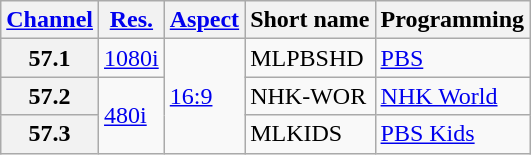<table class="wikitable">
<tr>
<th scope="col"><a href='#'>Channel</a></th>
<th scope="col"><a href='#'>Res.</a></th>
<th scope="col"><a href='#'>Aspect</a></th>
<th scope="col">Short name</th>
<th scope="col">Programming</th>
</tr>
<tr>
<th scope="row">57.1</th>
<td><a href='#'>1080i</a></td>
<td rowspan=3><a href='#'>16:9</a></td>
<td>MLPBSHD</td>
<td><a href='#'>PBS</a></td>
</tr>
<tr>
<th scope="row">57.2</th>
<td rowspan=2><a href='#'>480i</a></td>
<td>NHK-WOR</td>
<td><a href='#'>NHK World</a></td>
</tr>
<tr>
<th scope="row">57.3</th>
<td>MLKIDS</td>
<td><a href='#'>PBS Kids</a></td>
</tr>
</table>
